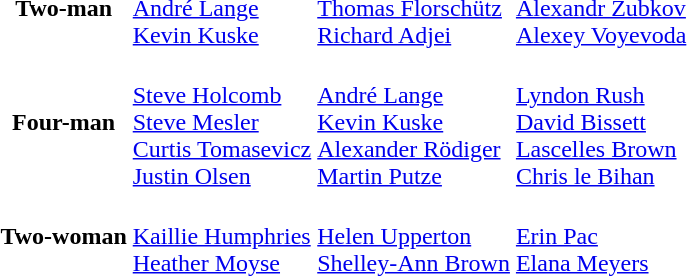<table>
<tr>
<th scope="row">Two-man<br></th>
<td><br><a href='#'>André Lange</a><br><a href='#'>Kevin Kuske</a></td>
<td><br><a href='#'>Thomas Florschütz</a><br><a href='#'>Richard Adjei</a></td>
<td><br><a href='#'>Alexandr Zubkov</a><br><a href='#'>Alexey Voyevoda</a></td>
</tr>
<tr>
<th scope="row">Four-man<br></th>
<td><br><a href='#'>Steve Holcomb</a> <br> <a href='#'>Steve Mesler</a><br><a href='#'>Curtis Tomasevicz</a><br><a href='#'>Justin Olsen</a></td>
<td><br><a href='#'>André Lange</a> <br> <a href='#'>Kevin Kuske</a><br><a href='#'>Alexander Rödiger</a><br><a href='#'>Martin Putze</a></td>
<td><br><a href='#'>Lyndon Rush</a> <br> <a href='#'>David Bissett</a><br><a href='#'>Lascelles Brown</a><br><a href='#'>Chris le Bihan</a></td>
</tr>
<tr>
<th scope="row">Two-woman<br></th>
<td><br><a href='#'>Kaillie Humphries</a><br><a href='#'>Heather Moyse</a></td>
<td><br><a href='#'>Helen Upperton</a><br><a href='#'>Shelley-Ann Brown</a></td>
<td><br><a href='#'>Erin Pac</a><br><a href='#'>Elana Meyers</a></td>
</tr>
</table>
